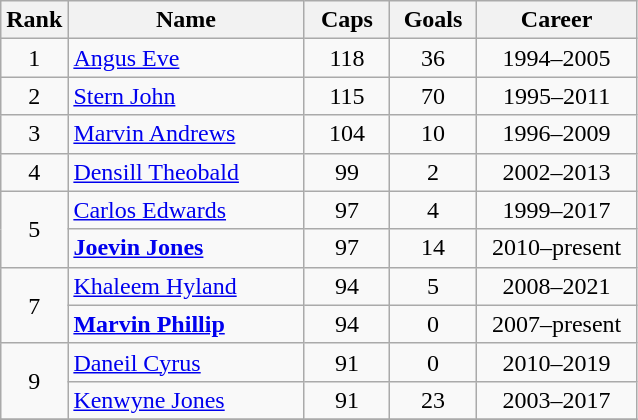<table class="wikitable sortable" style="text-align:center;">
<tr>
<th width="30">Rank</th>
<th style="width:150px;">Name</th>
<th width="50">Caps</th>
<th width="50">Goals</th>
<th style="width:100px;">Career</th>
</tr>
<tr>
<td>1</td>
<td align=left><a href='#'>Angus Eve</a></td>
<td>118</td>
<td>36</td>
<td>1994–2005</td>
</tr>
<tr>
<td>2</td>
<td align=left><a href='#'>Stern John</a></td>
<td>115</td>
<td>70</td>
<td>1995–2011</td>
</tr>
<tr>
<td>3</td>
<td align=left><a href='#'>Marvin Andrews</a></td>
<td>104</td>
<td>10</td>
<td>1996–2009</td>
</tr>
<tr>
<td>4</td>
<td align=left><a href='#'>Densill Theobald</a></td>
<td>99</td>
<td>2</td>
<td>2002–2013</td>
</tr>
<tr>
<td rowspan=2>5</td>
<td align=left><a href='#'>Carlos Edwards</a></td>
<td>97</td>
<td>4</td>
<td>1999–2017</td>
</tr>
<tr>
<td align=left><strong><a href='#'>Joevin Jones</a></strong></td>
<td>97</td>
<td>14</td>
<td>2010–present</td>
</tr>
<tr>
<td rowspan=2>7</td>
<td align=left><a href='#'>Khaleem Hyland</a></td>
<td>94</td>
<td>5</td>
<td>2008–2021</td>
</tr>
<tr>
<td align=left><strong><a href='#'>Marvin Phillip</a></strong></td>
<td>94</td>
<td>0</td>
<td>2007–present</td>
</tr>
<tr>
<td rowspan=2>9</td>
<td align=left><a href='#'>Daneil Cyrus</a></td>
<td>91</td>
<td>0</td>
<td>2010–2019</td>
</tr>
<tr>
<td align=left><a href='#'>Kenwyne Jones</a></td>
<td>91</td>
<td>23</td>
<td>2003–2017</td>
</tr>
<tr>
</tr>
</table>
